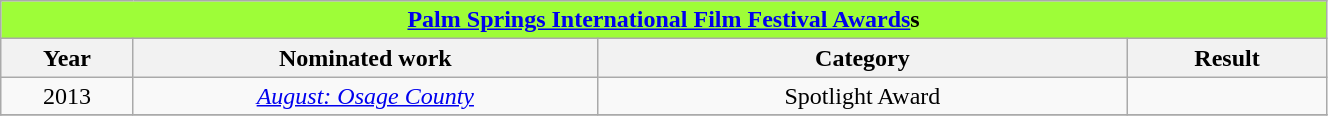<table width="70%" class="wikitable sortable">
<tr>
<th colspan="4" style="background:#9EFD38;" align="center"><a href='#'>Palm Springs International Film Festival Awards</a>s</th>
</tr>
<tr>
<th width="10%">Year</th>
<th width="35%">Nominated work</th>
<th width="40%">Category</th>
<th width="15%">Result</th>
</tr>
<tr>
<td align="center">2013</td>
<td align="center"><em><a href='#'>August: Osage County</a></em></td>
<td align="center">Spotlight Award</td>
<td></td>
</tr>
<tr>
</tr>
</table>
